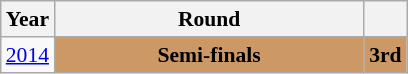<table class="wikitable" style="text-align: center; font-size:90%">
<tr>
<th>Year</th>
<th style="width:200px">Round</th>
<th></th>
</tr>
<tr>
<td><a href='#'>2014</a></td>
<td bgcolor="cc9966"><strong>Semi-finals</strong></td>
<td bgcolor="cc9966"><strong>3rd</strong></td>
</tr>
</table>
